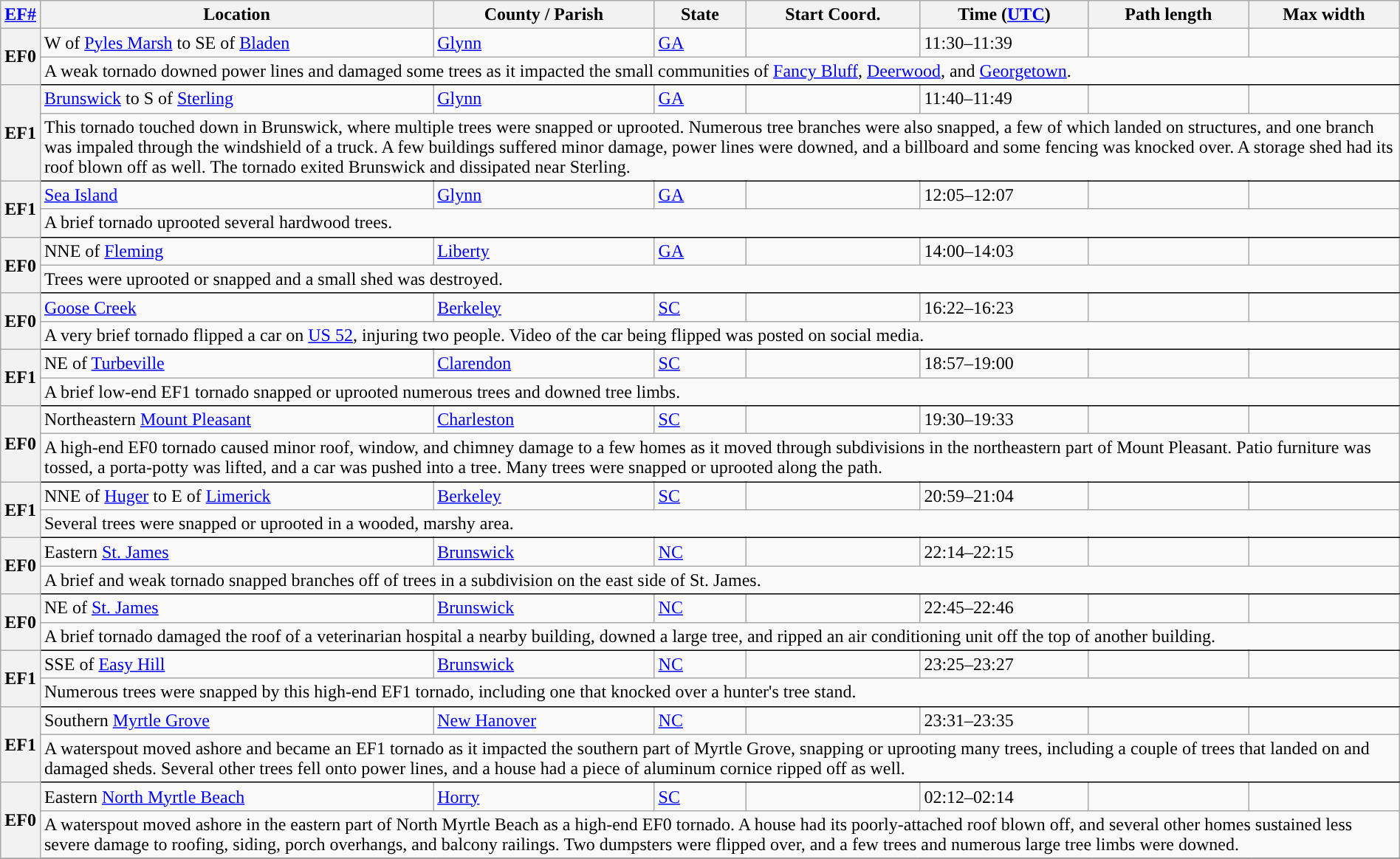<table class="wikitable sortable" style="width:100%;">
<tr>
<th scope="col" width="2%" align="center"><a href='#'>EF#</a></th>
<th scope="col" align="center" class="unsortable">Location</th>
<th scope="col" align="center" class="unsortable">County / Parish</th>
<th scope="col" align="center">State</th>
<th scope="col" align="center">Start Coord.</th>
<th scope="col" align="center">Time (<a href='#'>UTC</a>)</th>
<th scope="col" align="center">Path length</th>
<th scope="col" align="center">Max width</th>
</tr>
<tr>
<th scope="row" rowspan="2" style="background-color:#">EF0</th>
<td>W of <a href='#'>Pyles Marsh</a> to SE of <a href='#'>Bladen</a></td>
<td><a href='#'>Glynn</a></td>
<td><a href='#'>GA</a></td>
<td></td>
<td>11:30–11:39</td>
<td></td>
<td></td>
</tr>
<tr class="expand-child">
<td colspan="8" style=" border-bottom: 1px solid black;">A weak tornado downed power lines and damaged some trees as it impacted the small communities of <a href='#'>Fancy Bluff</a>, <a href='#'>Deerwood</a>, and <a href='#'>Georgetown</a>.</td>
</tr>
<tr>
<th scope="row" rowspan="2" style="background-color:#">EF1</th>
<td><a href='#'>Brunswick</a> to S of <a href='#'>Sterling</a></td>
<td><a href='#'>Glynn</a></td>
<td><a href='#'>GA</a></td>
<td></td>
<td>11:40–11:49</td>
<td></td>
<td></td>
</tr>
<tr class="expand-child">
<td colspan="8" style=" border-bottom: 1px solid black;">This tornado touched down in Brunswick, where multiple trees were snapped or uprooted. Numerous tree branches were also snapped, a few of which landed on structures, and one branch was impaled through the windshield of a truck. A few buildings suffered minor damage, power lines were downed, and a billboard and some fencing was knocked over. A storage shed had its roof blown off as well. The tornado exited Brunswick and dissipated near Sterling.</td>
</tr>
<tr>
<th scope="row" rowspan="2" style="background-color:#">EF1</th>
<td><a href='#'>Sea Island</a></td>
<td><a href='#'>Glynn</a></td>
<td><a href='#'>GA</a></td>
<td></td>
<td>12:05–12:07</td>
<td></td>
<td></td>
</tr>
<tr class="expand-child">
<td colspan="8" style=" border-bottom: 1px solid black;">A brief tornado uprooted several hardwood trees.</td>
</tr>
<tr>
<th scope="row" rowspan="2" style="background-color:#">EF0</th>
<td>NNE of <a href='#'>Fleming</a></td>
<td><a href='#'>Liberty</a></td>
<td><a href='#'>GA</a></td>
<td></td>
<td>14:00–14:03</td>
<td></td>
<td></td>
</tr>
<tr class="expand-child">
<td colspan="8" style=" border-bottom: 1px solid black;">Trees were uprooted or snapped and a small shed was destroyed.</td>
</tr>
<tr>
<th scope="row" rowspan="2" style="background-color:#">EF0</th>
<td><a href='#'>Goose Creek</a></td>
<td><a href='#'>Berkeley</a></td>
<td><a href='#'>SC</a></td>
<td></td>
<td>16:22–16:23</td>
<td></td>
<td></td>
</tr>
<tr class="expand-child">
<td colspan="8" style=" border-bottom: 1px solid black;">A very brief tornado flipped a car on <a href='#'>US 52</a>, injuring two people. Video of the car being flipped was posted on social media.</td>
</tr>
<tr>
<th scope="row" rowspan="2" style="background-color:#">EF1</th>
<td>NE of <a href='#'>Turbeville</a></td>
<td><a href='#'>Clarendon</a></td>
<td><a href='#'>SC</a></td>
<td></td>
<td>18:57–19:00</td>
<td></td>
<td></td>
</tr>
<tr class="expand-child">
<td colspan="8" style=" border-bottom: 1px solid black;">A brief low-end EF1 tornado snapped or uprooted numerous trees and downed tree limbs.</td>
</tr>
<tr>
<th scope="row" rowspan="2" style="background-color:#">EF0</th>
<td>Northeastern <a href='#'>Mount Pleasant</a></td>
<td><a href='#'>Charleston</a></td>
<td><a href='#'>SC</a></td>
<td></td>
<td>19:30–19:33</td>
<td></td>
<td></td>
</tr>
<tr class="expand-child">
<td colspan="8" style=" border-bottom: 1px solid black;">A high-end EF0 tornado caused minor roof, window, and chimney damage to a few homes as it moved through subdivisions in the northeastern part of Mount Pleasant. Patio furniture was tossed, a porta-potty was lifted, and a car was pushed into a tree. Many trees were snapped or uprooted along the path.</td>
</tr>
<tr>
<th scope="row" rowspan="2" style="background-color:#">EF1</th>
<td>NNE of <a href='#'>Huger</a> to E of <a href='#'>Limerick</a></td>
<td><a href='#'>Berkeley</a></td>
<td><a href='#'>SC</a></td>
<td></td>
<td>20:59–21:04</td>
<td></td>
<td></td>
</tr>
<tr class="expand-child">
<td colspan="8" style=" border-bottom: 1px solid black;">Several trees were snapped or uprooted in a wooded, marshy area.</td>
</tr>
<tr>
<th scope="row" rowspan="2" style="background-color:#">EF0</th>
<td>Eastern <a href='#'>St. James</a></td>
<td><a href='#'>Brunswick</a></td>
<td><a href='#'>NC</a></td>
<td></td>
<td>22:14–22:15</td>
<td></td>
<td></td>
</tr>
<tr class="expand-child">
<td colspan="8" style=" border-bottom: 1px solid black;">A brief and weak tornado snapped branches off of trees in a subdivision on the east side of St. James.</td>
</tr>
<tr>
<th scope="row" rowspan="2" style="background-color:#">EF0</th>
<td>NE of <a href='#'>St. James</a></td>
<td><a href='#'>Brunswick</a></td>
<td><a href='#'>NC</a></td>
<td></td>
<td>22:45–22:46</td>
<td></td>
<td></td>
</tr>
<tr class="expand-child">
<td colspan="8" style=" border-bottom: 1px solid black;">A brief tornado damaged the roof of a veterinarian hospital a nearby building, downed a large tree, and ripped an air conditioning unit off the top of another building.</td>
</tr>
<tr>
<th scope="row" rowspan="2" style="background-color:#">EF1</th>
<td>SSE of <a href='#'>Easy Hill</a></td>
<td><a href='#'>Brunswick</a></td>
<td><a href='#'>NC</a></td>
<td></td>
<td>23:25–23:27</td>
<td></td>
<td></td>
</tr>
<tr class="expand-child">
<td colspan="8" style=" border-bottom: 1px solid black;">Numerous trees were snapped by this high-end EF1 tornado, including one that knocked over a hunter's tree stand.</td>
</tr>
<tr>
<th scope="row" rowspan="2" style="background-color:#">EF1</th>
<td>Southern <a href='#'>Myrtle Grove</a></td>
<td><a href='#'>New Hanover</a></td>
<td><a href='#'>NC</a></td>
<td></td>
<td>23:31–23:35</td>
<td></td>
<td></td>
</tr>
<tr class="expand-child">
<td colspan="8" style=" border-bottom: 1px solid black;">A waterspout moved ashore and became an EF1 tornado as it impacted the southern part of Myrtle Grove, snapping or uprooting many trees, including a couple of trees that landed on and damaged sheds. Several other trees fell onto power lines, and a house had a piece of aluminum cornice ripped off as well.</td>
</tr>
<tr>
<th scope="row" rowspan="2" style="background-color:#">EF0</th>
<td>Eastern <a href='#'>North Myrtle Beach</a></td>
<td><a href='#'>Horry</a></td>
<td><a href='#'>SC</a></td>
<td></td>
<td>02:12–02:14</td>
<td></td>
<td></td>
</tr>
<tr class="expand-child">
<td colspan="8" style=" border-bottom: 1px solid black;">A waterspout moved ashore in the eastern part of North Myrtle Beach as a high-end EF0 tornado. A house had its poorly-attached roof blown off, and several other homes sustained less severe damage to roofing, siding, porch overhangs, and balcony railings. Two dumpsters were flipped over, and a few trees and numerous large tree limbs were downed.</td>
</tr>
<tr>
</tr>
</table>
